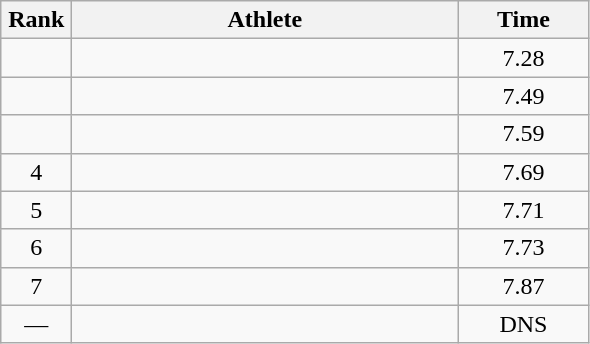<table class=wikitable style="text-align:center">
<tr>
<th width=40>Rank</th>
<th width=250>Athlete</th>
<th width=80>Time</th>
</tr>
<tr>
<td></td>
<td align=left></td>
<td>7.28</td>
</tr>
<tr>
<td></td>
<td align=left></td>
<td>7.49</td>
</tr>
<tr>
<td></td>
<td align=left></td>
<td>7.59</td>
</tr>
<tr>
<td>4</td>
<td align=left></td>
<td>7.69</td>
</tr>
<tr>
<td>5</td>
<td align=left></td>
<td>7.71</td>
</tr>
<tr>
<td>6</td>
<td align=left></td>
<td>7.73</td>
</tr>
<tr>
<td>7</td>
<td align=left></td>
<td>7.87</td>
</tr>
<tr>
<td>—</td>
<td align=left></td>
<td>DNS</td>
</tr>
</table>
